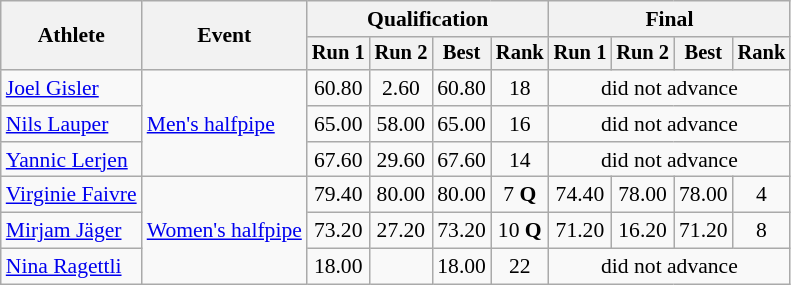<table class="wikitable" style="font-size:90%">
<tr>
<th rowspan="2">Athlete</th>
<th rowspan="2">Event</th>
<th colspan="4">Qualification</th>
<th colspan="4">Final</th>
</tr>
<tr style="font-size:95%">
<th>Run 1</th>
<th>Run 2</th>
<th>Best</th>
<th>Rank</th>
<th>Run 1</th>
<th>Run 2</th>
<th>Best</th>
<th>Rank</th>
</tr>
<tr align=center>
<td align=left><a href='#'>Joel Gisler</a></td>
<td rowspan="3" align=left><a href='#'>Men's halfpipe</a></td>
<td>60.80</td>
<td>2.60</td>
<td>60.80</td>
<td>18</td>
<td colspan=4>did not advance</td>
</tr>
<tr align=center>
<td align=left><a href='#'>Nils Lauper</a></td>
<td>65.00</td>
<td>58.00</td>
<td>65.00</td>
<td>16</td>
<td colspan=4>did not advance</td>
</tr>
<tr align=center>
<td align=left><a href='#'>Yannic Lerjen</a></td>
<td>67.60</td>
<td>29.60</td>
<td>67.60</td>
<td>14</td>
<td colspan=4>did not advance</td>
</tr>
<tr align=center>
<td align=left><a href='#'>Virginie Faivre</a></td>
<td rowspan=3 align=left><a href='#'>Women's halfpipe</a></td>
<td>79.40</td>
<td>80.00</td>
<td>80.00</td>
<td>7 <strong>Q</strong></td>
<td>74.40</td>
<td>78.00</td>
<td>78.00</td>
<td>4</td>
</tr>
<tr align=center>
<td align=left><a href='#'>Mirjam Jäger</a></td>
<td>73.20</td>
<td>27.20</td>
<td>73.20</td>
<td>10 <strong>Q</strong></td>
<td>71.20</td>
<td>16.20</td>
<td>71.20</td>
<td>8</td>
</tr>
<tr align=center>
<td align=left><a href='#'>Nina Ragettli</a></td>
<td>18.00</td>
<td></td>
<td>18.00</td>
<td>22</td>
<td colspan=4>did not advance</td>
</tr>
</table>
